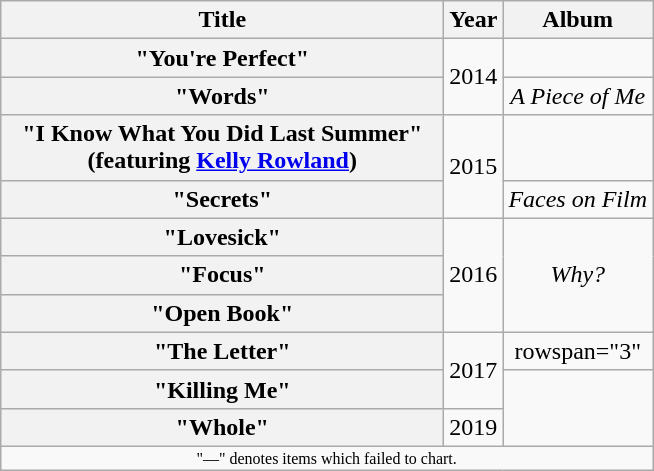<table class="wikitable plainrowheaders" style="text-align:center;">
<tr>
<th scope="col" style="width:18em;">Title</th>
<th scope="col">Year</th>
<th scope="col">Album</th>
</tr>
<tr>
<th scope="row">"You're Perfect"</th>
<td rowspan="2">2014</td>
<td></td>
</tr>
<tr>
<th scope="row">"Words"</th>
<td><em>A Piece of Me</em></td>
</tr>
<tr>
<th scope="row">"I Know What You Did Last Summer"<br><span>(featuring <a href='#'>Kelly Rowland</a>)</span></th>
<td rowspan="2">2015</td>
<td></td>
</tr>
<tr>
<th scope="row">"Secrets"</th>
<td><em>Faces on Film</em></td>
</tr>
<tr>
<th scope="row">"Lovesick"</th>
<td rowspan="3">2016</td>
<td rowspan="3"><em>Why?</em></td>
</tr>
<tr>
<th scope="row">"Focus"</th>
</tr>
<tr>
<th scope="row">"Open Book"</th>
</tr>
<tr>
<th scope="row">"The Letter"</th>
<td rowspan="2">2017</td>
<td>rowspan="3" </td>
</tr>
<tr>
<th scope="row">"Killing Me"</th>
</tr>
<tr>
<th scope="row">"Whole"</th>
<td>2019</td>
</tr>
<tr>
<td colspan="4" style="font-size:8pt;">"—" denotes items which failed to chart.</td>
</tr>
</table>
